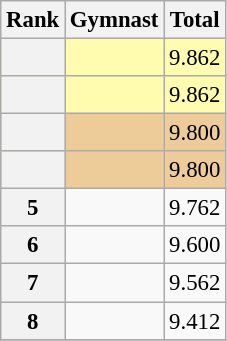<table class="wikitable sortable" style="text-align:center; font-size:95%">
<tr>
<th scope=col>Rank</th>
<th scope=col>Gymnast</th>
<th scope=col>Total</th>
</tr>
<tr bgcolor=fffcaf>
<th scope=row style="text-align:center"></th>
<td align=left></td>
<td>9.862</td>
</tr>
<tr bgcolor=fffcaf>
<th scope=row style="text-align:center"></th>
<td align=left></td>
<td>9.862</td>
</tr>
<tr bgcolor=eecc99>
<th scope=row style="text-align:center"></th>
<td align=left></td>
<td>9.800</td>
</tr>
<tr bgcolor=eecc99>
<th scope=row style="text-align:center"></th>
<td align=left></td>
<td>9.800</td>
</tr>
<tr>
<th scope=row style="text-align:center">5</th>
<td align=left></td>
<td>9.762</td>
</tr>
<tr>
<th scope=row style="text-align:center">6</th>
<td align=left></td>
<td>9.600</td>
</tr>
<tr>
<th scope=row style="text-align:center">7</th>
<td align=left></td>
<td>9.562</td>
</tr>
<tr>
<th scope=row style="text-align:center">8</th>
<td align=left></td>
<td>9.412</td>
</tr>
<tr>
</tr>
</table>
